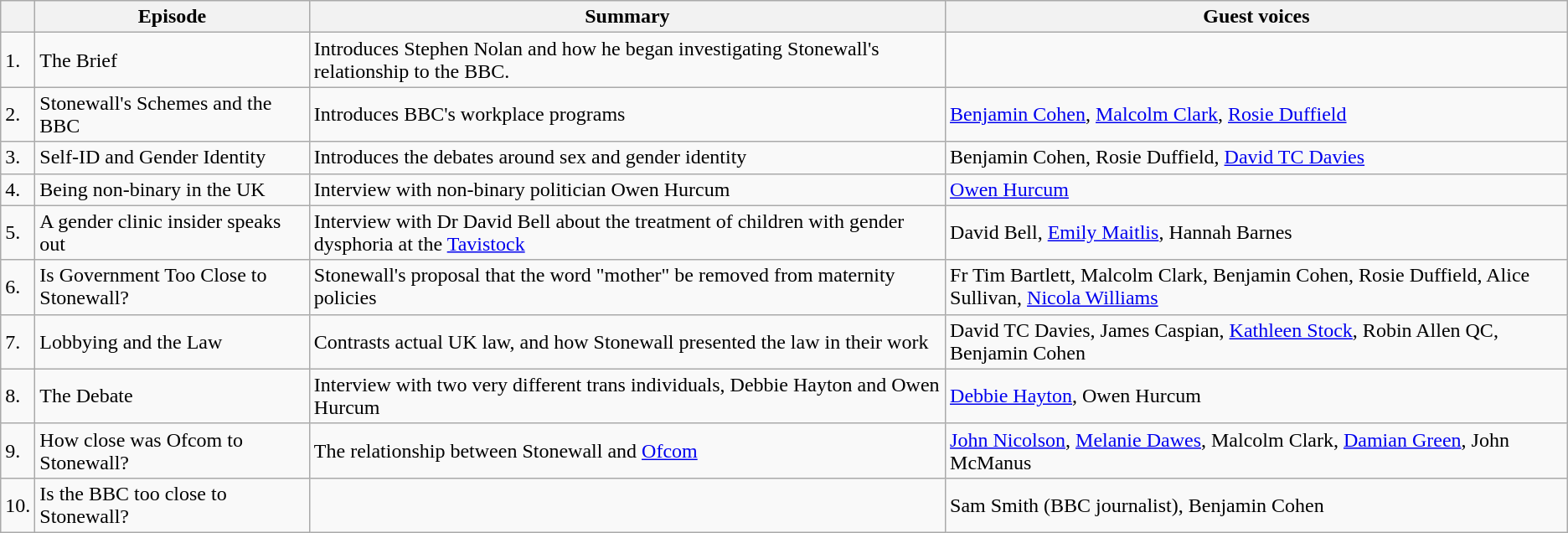<table class="wikitable">
<tr>
<th></th>
<th>Episode</th>
<th>Summary</th>
<th>Guest voices</th>
</tr>
<tr>
<td>1.</td>
<td>The Brief</td>
<td>Introduces Stephen Nolan and how he began investigating Stonewall's relationship to the BBC.</td>
<td></td>
</tr>
<tr>
<td>2.</td>
<td>Stonewall's Schemes and the BBC</td>
<td>Introduces BBC's workplace programs</td>
<td><a href='#'>Benjamin Cohen</a>, <a href='#'>Malcolm Clark</a>, <a href='#'>Rosie Duffield</a></td>
</tr>
<tr>
<td>3.</td>
<td>Self-ID and Gender Identity</td>
<td>Introduces the debates around sex and gender identity</td>
<td>Benjamin Cohen, Rosie Duffield, <a href='#'>David TC Davies</a></td>
</tr>
<tr>
<td>4.</td>
<td>Being non-binary in the UK</td>
<td>Interview with non-binary politician Owen Hurcum</td>
<td><a href='#'>Owen Hurcum</a></td>
</tr>
<tr>
<td>5.</td>
<td>A gender clinic insider speaks out</td>
<td>Interview with Dr David Bell about the treatment of children with gender dysphoria at the <a href='#'>Tavistock</a></td>
<td>David Bell, <a href='#'>Emily Maitlis</a>, Hannah Barnes</td>
</tr>
<tr>
<td>6.</td>
<td>Is Government Too Close to Stonewall?</td>
<td>Stonewall's proposal that the word "mother" be removed from maternity policies</td>
<td>Fr Tim Bartlett, Malcolm Clark, Benjamin Cohen, Rosie Duffield, Alice Sullivan, <a href='#'>Nicola Williams</a></td>
</tr>
<tr>
<td>7.</td>
<td>Lobbying and the Law</td>
<td>Contrasts actual UK law, and how Stonewall presented the law in their work</td>
<td>David TC Davies, James Caspian, <a href='#'>Kathleen Stock</a>, Robin Allen QC, Benjamin Cohen</td>
</tr>
<tr>
<td>8.</td>
<td>The Debate</td>
<td>Interview with two very different trans individuals, Debbie Hayton and Owen Hurcum</td>
<td><a href='#'>Debbie Hayton</a>, Owen Hurcum</td>
</tr>
<tr>
<td>9.</td>
<td>How close was Ofcom to Stonewall?</td>
<td>The relationship between Stonewall and <a href='#'>Ofcom</a></td>
<td><a href='#'>John Nicolson</a>, <a href='#'>Melanie Dawes</a>, Malcolm Clark, <a href='#'>Damian Green</a>, John McManus</td>
</tr>
<tr>
<td>10.</td>
<td>Is the BBC too close to Stonewall?</td>
<td></td>
<td>Sam Smith (BBC journalist), Benjamin Cohen</td>
</tr>
</table>
